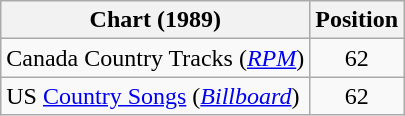<table class="wikitable sortable">
<tr>
<th scope="col">Chart (1989)</th>
<th scope="col">Position</th>
</tr>
<tr>
<td>Canada Country Tracks (<em><a href='#'>RPM</a></em>)</td>
<td align="center">62</td>
</tr>
<tr>
<td>US <a href='#'>Country Songs</a> (<em><a href='#'>Billboard</a></em>)</td>
<td align="center">62</td>
</tr>
</table>
